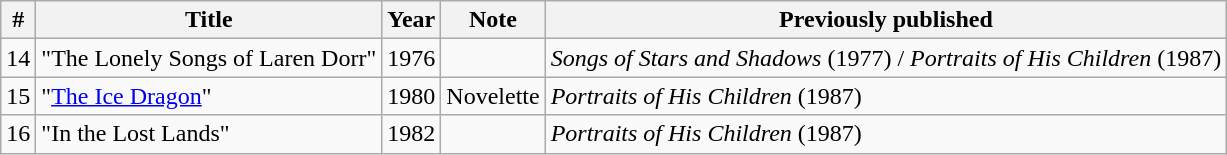<table class="wikitable">
<tr>
<th>#</th>
<th>Title</th>
<th>Year</th>
<th>Note</th>
<th>Previously published</th>
</tr>
<tr>
<td>14</td>
<td>"The Lonely Songs of Laren Dorr"</td>
<td>1976</td>
<td></td>
<td><em>Songs of Stars and Shadows</em> (1977) / <em>Portraits of His Children</em> (1987)</td>
</tr>
<tr>
<td>15</td>
<td>"<a href='#'>The Ice Dragon</a>"</td>
<td>1980</td>
<td>Novelette</td>
<td><em>Portraits of His Children</em> (1987)</td>
</tr>
<tr>
<td>16</td>
<td>"In the Lost Lands"</td>
<td>1982</td>
<td></td>
<td><em>Portraits of His Children</em> (1987)</td>
</tr>
</table>
